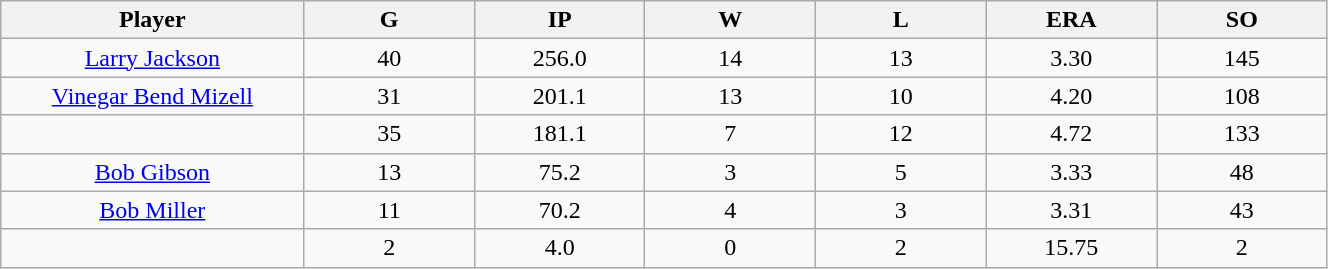<table class="wikitable sortable">
<tr>
<th bgcolor="#DDDDFF" width="16%">Player</th>
<th bgcolor="#DDDDFF" width="9%">G</th>
<th bgcolor="#DDDDFF" width="9%">IP</th>
<th bgcolor="#DDDDFF" width="9%">W</th>
<th bgcolor="#DDDDFF" width="9%">L</th>
<th bgcolor="#DDDDFF" width="9%">ERA</th>
<th bgcolor="#DDDDFF" width="9%">SO</th>
</tr>
<tr align="center">
<td><a href='#'>Larry Jackson</a></td>
<td>40</td>
<td>256.0</td>
<td>14</td>
<td>13</td>
<td>3.30</td>
<td>145</td>
</tr>
<tr align=center>
<td><a href='#'>Vinegar Bend Mizell</a></td>
<td>31</td>
<td>201.1</td>
<td>13</td>
<td>10</td>
<td>4.20</td>
<td>108</td>
</tr>
<tr align=center>
<td></td>
<td>35</td>
<td>181.1</td>
<td>7</td>
<td>12</td>
<td>4.72</td>
<td>133</td>
</tr>
<tr align="center">
<td><a href='#'>Bob Gibson</a></td>
<td>13</td>
<td>75.2</td>
<td>3</td>
<td>5</td>
<td>3.33</td>
<td>48</td>
</tr>
<tr align=center>
<td><a href='#'>Bob Miller</a></td>
<td>11</td>
<td>70.2</td>
<td>4</td>
<td>3</td>
<td>3.31</td>
<td>43</td>
</tr>
<tr align=center>
<td></td>
<td>2</td>
<td>4.0</td>
<td>0</td>
<td>2</td>
<td>15.75</td>
<td>2</td>
</tr>
</table>
